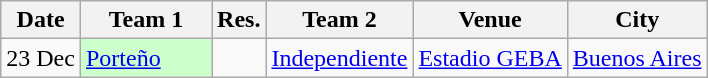<table class=wikitable>
<tr>
<th>Date</th>
<th width=80px>Team 1</th>
<th>Res.</th>
<th width=80px>Team 2</th>
<th>Venue</th>
<th>City</th>
</tr>
<tr>
<td>23 Dec</td>
<td bgcolor= #ccffcc><a href='#'>Porteño</a></td>
<td></td>
<td><a href='#'>Independiente</a></td>
<td><a href='#'>Estadio GEBA</a></td>
<td><a href='#'>Buenos Aires</a></td>
</tr>
</table>
